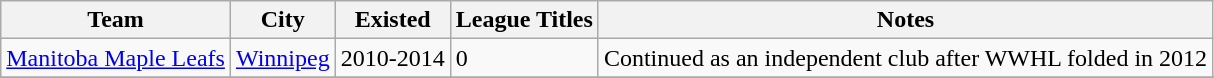<table class="wikitable">
<tr>
<th>Team</th>
<th>City</th>
<th>Existed</th>
<th>League Titles</th>
<th>Notes</th>
</tr>
<tr>
<td><a href='#'>Manitoba Maple Leafs</a></td>
<td><a href='#'>Winnipeg</a></td>
<td>2010-2014</td>
<td>0</td>
<td>Continued as an independent club after WWHL folded in 2012</td>
</tr>
<tr>
</tr>
</table>
